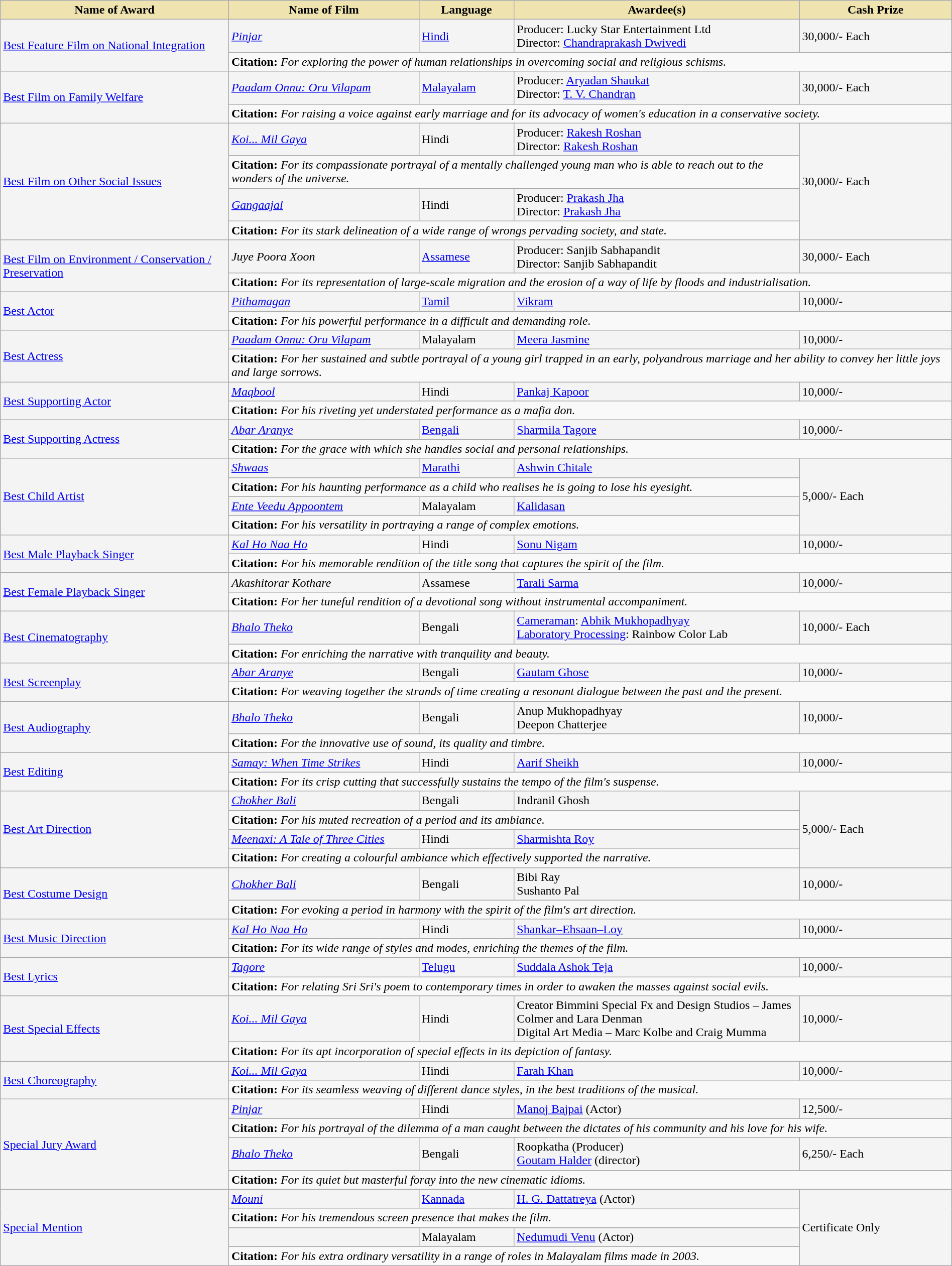<table class="wikitable" style="width:100%;">
<tr>
<th style="background-color:#EFE4B0;width:24%;">Name of Award</th>
<th style="background-color:#EFE4B0;width:20%;">Name of Film</th>
<th style="background-color:#EFE4B0;width:10%;">Language</th>
<th style="background-color:#EFE4B0;width:30%;">Awardee(s)</th>
<th style="background-color:#EFE4B0;width:16%;">Cash Prize</th>
</tr>
<tr style="background-color:#F4F4F4">
<td rowspan="2"><a href='#'>Best Feature Film on National Integration</a></td>
<td><em><a href='#'>Pinjar</a></em></td>
<td><a href='#'>Hindi</a></td>
<td>Producer: Lucky Star Entertainment Ltd<br>Director: <a href='#'>Chandraprakash Dwivedi</a></td>
<td> 30,000/- Each</td>
</tr>
<tr style="background-color:#F9F9F9">
<td colspan="4"><strong>Citation:</strong> <em>For exploring the power of human relationships in overcoming social and religious schisms.</em></td>
</tr>
<tr style="background-color:#F4F4F4">
<td rowspan="2"><a href='#'>Best Film on Family Welfare</a></td>
<td><em><a href='#'>Paadam Onnu: Oru Vilapam</a></em></td>
<td><a href='#'>Malayalam</a></td>
<td>Producer: <a href='#'>Aryadan Shaukat</a><br>Director: <a href='#'>T. V. Chandran</a></td>
<td> 30,000/- Each</td>
</tr>
<tr style="background-color:#F9F9F9">
<td colspan="4"><strong>Citation:</strong> <em>For raising a voice against early marriage and for its advocacy of women's education in a conservative society.</em></td>
</tr>
<tr style="background-color:#F4F4F4">
<td rowspan="4"><a href='#'>Best Film on Other Social Issues</a></td>
<td><em><a href='#'>Koi... Mil Gaya</a></em></td>
<td>Hindi</td>
<td>Producer: <a href='#'>Rakesh Roshan</a><br>Director: <a href='#'>Rakesh Roshan</a></td>
<td rowspan="4"> 30,000/- Each</td>
</tr>
<tr style="background-color:#F9F9F9">
<td colspan="3"><strong>Citation:</strong> <em>For its compassionate portrayal of a mentally challenged young man who is able to reach out to the wonders of the universe.</em></td>
</tr>
<tr style="background-color:#F4F4F4">
<td><em><a href='#'>Gangaajal</a></em></td>
<td>Hindi</td>
<td>Producer: <a href='#'>Prakash Jha</a><br>Director: <a href='#'>Prakash Jha</a></td>
</tr>
<tr style="background-color:#F9F9F9">
<td colspan="3"><strong>Citation:</strong> <em>For its stark delineation of a wide range of wrongs pervading society, and state.</em></td>
</tr>
<tr style="background-color:#F4F4F4">
<td rowspan="2"><a href='#'>Best Film on Environment / Conservation / Preservation</a></td>
<td><em>Juye Poora Xoon</em></td>
<td><a href='#'>Assamese</a></td>
<td>Producer: Sanjib Sabhapandit<br>Director: Sanjib Sabhapandit</td>
<td> 30,000/- Each</td>
</tr>
<tr style="background-color:#F9F9F9">
<td colspan="4"><strong>Citation:</strong> <em>For its representation of large-scale migration and the erosion of a way of life by floods and industrialisation.</em></td>
</tr>
<tr style="background-color:#F4F4F4">
<td rowspan="2"><a href='#'>Best Actor</a></td>
<td><em><a href='#'>Pithamagan</a></em></td>
<td><a href='#'>Tamil</a></td>
<td><a href='#'>Vikram</a></td>
<td> 10,000/-</td>
</tr>
<tr style="background-color:#F9F9F9">
<td colspan="4"><strong>Citation:</strong> <em>For his powerful performance in a difficult and demanding role.</em></td>
</tr>
<tr style="background-color:#F4F4F4">
<td rowspan="2"><a href='#'>Best Actress</a></td>
<td><em><a href='#'>Paadam Onnu: Oru Vilapam</a></em></td>
<td>Malayalam</td>
<td><a href='#'>Meera Jasmine</a></td>
<td> 10,000/-</td>
</tr>
<tr style="background-color:#F9F9F9">
<td colspan="4"><strong>Citation:</strong> <em>For her sustained and subtle portrayal of a young girl trapped in an early, polyandrous marriage and her ability to convey her little joys and large sorrows.</em></td>
</tr>
<tr style="background-color:#F4F4F4">
<td rowspan="2"><a href='#'>Best Supporting Actor</a></td>
<td><em><a href='#'>Maqbool</a></em></td>
<td>Hindi</td>
<td><a href='#'>Pankaj Kapoor</a></td>
<td> 10,000/-</td>
</tr>
<tr style="background-color:#F9F9F9">
<td colspan="4"><strong>Citation:</strong> <em>For his riveting yet understated performance as a mafia don.</em></td>
</tr>
<tr style="background-color:#F4F4F4">
<td rowspan="2"><a href='#'>Best Supporting Actress</a></td>
<td><em><a href='#'>Abar Aranye</a></em></td>
<td><a href='#'>Bengali</a></td>
<td><a href='#'>Sharmila Tagore</a></td>
<td> 10,000/-</td>
</tr>
<tr style="background-color:#F9F9F9">
<td colspan="4"><strong>Citation:</strong> <em>For the grace with which she handles social and personal relationships.</em></td>
</tr>
<tr style="background-color:#F4F4F4">
<td rowspan="4"><a href='#'>Best Child Artist</a></td>
<td><em><a href='#'>Shwaas</a></em></td>
<td><a href='#'>Marathi</a></td>
<td><a href='#'>Ashwin Chitale</a></td>
<td rowspan="4"> 5,000/- Each</td>
</tr>
<tr style="background-color:#F9F9F9">
<td colspan="3"><strong>Citation:</strong> <em>For his haunting performance as a child who realises he is going to lose his eyesight.</em></td>
</tr>
<tr style="background-color:#F4F4F4">
<td><em><a href='#'>Ente Veedu Appoontem</a></em></td>
<td>Malayalam</td>
<td><a href='#'>Kalidasan</a></td>
</tr>
<tr style="background-color:#F9F9F9">
<td colspan="3"><strong>Citation:</strong> <em>For his versatility in portraying a range of complex emotions.</em></td>
</tr>
<tr style="background-color:#F4F4F4">
<td rowspan="2"><a href='#'>Best Male Playback Singer</a></td>
<td><em><a href='#'>Kal Ho Naa Ho</a></em><br></td>
<td>Hindi</td>
<td><a href='#'>Sonu Nigam</a></td>
<td> 10,000/-</td>
</tr>
<tr style="background-color:#F9F9F9">
<td colspan="4"><strong>Citation:</strong> <em>For his memorable rendition of the title song that captures the spirit of the film.</em></td>
</tr>
<tr style="background-color:#F4F4F4">
<td rowspan="2"><a href='#'>Best Female Playback Singer</a></td>
<td><em>Akashitorar Kothare</em></td>
<td>Assamese</td>
<td><a href='#'>Tarali Sarma</a></td>
<td> 10,000/-</td>
</tr>
<tr style="background-color:#F9F9F9">
<td colspan="4"><strong>Citation:</strong> <em>For her tuneful rendition of a devotional song without instrumental accompaniment.</em></td>
</tr>
<tr style="background-color:#F4F4F4">
<td rowspan="2"><a href='#'>Best Cinematography</a></td>
<td><em><a href='#'>Bhalo Theko</a></em></td>
<td>Bengali</td>
<td><a href='#'>Cameraman</a>: <a href='#'>Abhik Mukhopadhyay</a><br><a href='#'>Laboratory Processing</a>: Rainbow Color Lab</td>
<td> 10,000/- Each</td>
</tr>
<tr style="background-color:#F9F9F9">
<td colspan="4"><strong>Citation:</strong> <em>For enriching the narrative with tranquility and beauty.</em></td>
</tr>
<tr style="background-color:#F4F4F4">
<td rowspan="2"><a href='#'>Best Screenplay</a></td>
<td><em><a href='#'>Abar Aranye</a></em></td>
<td>Bengali</td>
<td><a href='#'>Gautam Ghose</a></td>
<td> 10,000/-</td>
</tr>
<tr style="background-color:#F9F9F9">
<td colspan="4"><strong>Citation:</strong> <em>For weaving together the strands of time creating a resonant dialogue between the past and the present.</em></td>
</tr>
<tr style="background-color:#F4F4F4">
<td rowspan="2"><a href='#'>Best Audiography</a></td>
<td><em><a href='#'>Bhalo Theko</a></em></td>
<td>Bengali</td>
<td>Anup Mukhopadhyay<br>Deepon Chatterjee</td>
<td> 10,000/-</td>
</tr>
<tr style="background-color:#F9F9F9">
<td colspan="4"><strong>Citation:</strong> <em>For the innovative use of sound, its quality and timbre.</em></td>
</tr>
<tr style="background-color:#F4F4F4">
<td rowspan="2"><a href='#'>Best Editing</a></td>
<td><em><a href='#'>Samay: When Time Strikes</a></em></td>
<td>Hindi</td>
<td><a href='#'>Aarif Sheikh</a></td>
<td> 10,000/-</td>
</tr>
<tr style="background-color:#F9F9F9">
<td colspan="4"><strong>Citation:</strong> <em>For its crisp cutting that successfully sustains the tempo of the film's suspense.</em></td>
</tr>
<tr style="background-color:#F4F4F4">
<td rowspan="4"><a href='#'>Best Art Direction</a></td>
<td><em><a href='#'>Chokher Bali</a></em></td>
<td>Bengali</td>
<td>Indranil Ghosh</td>
<td rowspan="4"> 5,000/- Each</td>
</tr>
<tr style="background-color:#F9F9F9">
<td colspan="3"><strong>Citation:</strong> <em>For his muted recreation of a period and its ambiance.</em></td>
</tr>
<tr style="background-color:#F4F4F4">
<td><em><a href='#'>Meenaxi: A Tale of Three Cities</a></em></td>
<td>Hindi</td>
<td><a href='#'>Sharmishta Roy</a></td>
</tr>
<tr style="background-color:#F9F9F9">
<td colspan="3"><strong>Citation:</strong> <em>For creating a colourful ambiance which effectively supported the narrative.</em></td>
</tr>
<tr style="background-color:#F4F4F4">
<td rowspan="2"><a href='#'>Best Costume Design</a></td>
<td><em><a href='#'>Chokher Bali</a></em></td>
<td>Bengali</td>
<td>Bibi Ray<br>Sushanto Pal</td>
<td> 10,000/-</td>
</tr>
<tr style="background-color:#F9F9F9">
<td colspan="4"><strong>Citation:</strong> <em>For evoking a period in harmony with the spirit of the film's art direction.</em></td>
</tr>
<tr style="background-color:#F4F4F4">
<td rowspan="2"><a href='#'>Best Music Direction</a></td>
<td><em><a href='#'>Kal Ho Naa Ho</a></em></td>
<td>Hindi</td>
<td><a href='#'>Shankar–Ehsaan–Loy</a></td>
<td> 10,000/-</td>
</tr>
<tr style="background-color:#F9F9F9">
<td colspan="4"><strong>Citation:</strong> <em>For its wide range of styles and modes, enriching the themes of the film.</em></td>
</tr>
<tr style="background-color:#F4F4F4">
<td rowspan="2"><a href='#'>Best Lyrics</a></td>
<td><em><a href='#'>Tagore</a></em><br></td>
<td><a href='#'>Telugu</a></td>
<td><a href='#'>Suddala Ashok Teja</a></td>
<td> 10,000/-</td>
</tr>
<tr style="background-color:#F9F9F9">
<td colspan="4"><strong>Citation:</strong> <em>For relating Sri Sri's poem to contemporary times in order to awaken the masses against social evils.</em></td>
</tr>
<tr style="background-color:#F4F4F4">
<td rowspan="2"><a href='#'>Best Special Effects</a></td>
<td><em><a href='#'>Koi... Mil Gaya</a></em></td>
<td>Hindi</td>
<td>Creator Bimmini Special Fx and Design Studios – James Colmer and Lara Denman<br>Digital Art Media – Marc Kolbe and Craig Mumma</td>
<td> 10,000/-</td>
</tr>
<tr style="background-color:#F9F9F9">
<td colspan="4"><strong>Citation:</strong> <em>For its apt incorporation of special effects in its depiction of fantasy.</em></td>
</tr>
<tr style="background-color:#F4F4F4">
<td rowspan="2"><a href='#'>Best Choreography</a></td>
<td><em><a href='#'>Koi... Mil Gaya</a></em><br></td>
<td>Hindi</td>
<td><a href='#'>Farah Khan</a></td>
<td> 10,000/-</td>
</tr>
<tr style="background-color:#F9F9F9">
<td colspan="4"><strong>Citation:</strong> <em>For its seamless weaving of different dance styles, in the best traditions of the musical.</em></td>
</tr>
<tr style="background-color:#F4F4F4">
<td rowspan="4"><a href='#'>Special Jury Award</a></td>
<td><em><a href='#'>Pinjar</a></em></td>
<td>Hindi</td>
<td><a href='#'>Manoj Bajpai</a> (Actor)</td>
<td> 12,500/-</td>
</tr>
<tr style="background-color:#F9F9F9">
<td colspan="4"><strong>Citation:</strong> <em>For his portrayal of the dilemma of a man caught between the dictates of his community and his love for his wife.</em></td>
</tr>
<tr style="background-color:#F4F4F4">
<td><em><a href='#'>Bhalo Theko</a></em></td>
<td>Bengali</td>
<td>Roopkatha (Producer)<br><a href='#'>Goutam Halder</a> (director)</td>
<td> 6,250/- Each</td>
</tr>
<tr style="background-color:#F9F9F9">
<td colspan="4"><strong>Citation:</strong> <em>For its quiet but masterful foray into the new cinematic idioms.</em></td>
</tr>
<tr style="background-color:#F4F4F4">
<td rowspan="4"><a href='#'>Special Mention</a></td>
<td><em><a href='#'>Mouni</a></em></td>
<td><a href='#'>Kannada</a></td>
<td><a href='#'>H. G. Dattatreya</a> (Actor)</td>
<td rowspan="4">Certificate Only</td>
</tr>
<tr style="background-color:#F9F9F9">
<td colspan="3"><strong>Citation:</strong> <em>For his tremendous screen presence that makes the film.</em></td>
</tr>
<tr style="background-color:#F4F4F4">
<td></td>
<td>Malayalam</td>
<td><a href='#'>Nedumudi Venu</a> (Actor)</td>
</tr>
<tr style="background-color:#F9F9F9">
<td colspan="3"><strong>Citation:</strong> <em>For his extra ordinary versatility in a range of roles in Malayalam films made in 2003.</em></td>
</tr>
</table>
